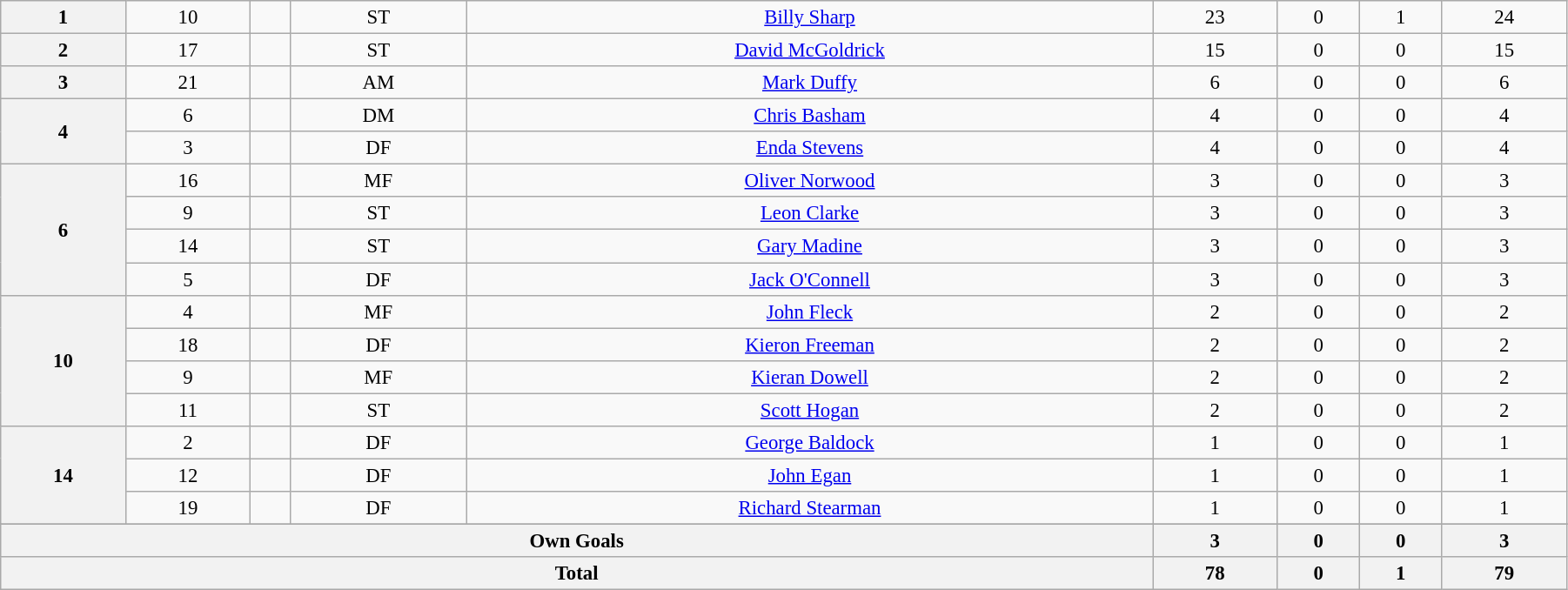<table class="wikitable" style="text-align:center; font-size:95%; width:95%;">
<tr>
<th rowspan=1>1</th>
<td>10</td>
<td></td>
<td>ST</td>
<td><a href='#'>Billy Sharp</a></td>
<td>23</td>
<td>0</td>
<td>1</td>
<td>24</td>
</tr>
<tr>
<th rowspan=1>2</th>
<td>17</td>
<td></td>
<td>ST</td>
<td><a href='#'>David McGoldrick</a></td>
<td>15</td>
<td>0</td>
<td>0</td>
<td>15</td>
</tr>
<tr>
<th rowspan=1>3</th>
<td>21</td>
<td></td>
<td>AM</td>
<td><a href='#'>Mark Duffy</a></td>
<td>6</td>
<td>0</td>
<td>0</td>
<td>6</td>
</tr>
<tr>
<th rowspan=2>4</th>
<td>6</td>
<td></td>
<td>DM</td>
<td><a href='#'>Chris Basham</a></td>
<td>4</td>
<td>0</td>
<td>0</td>
<td>4</td>
</tr>
<tr>
<td>3</td>
<td></td>
<td>DF</td>
<td><a href='#'>Enda Stevens</a></td>
<td>4</td>
<td>0</td>
<td>0</td>
<td>4</td>
</tr>
<tr>
<th rowspan=4>6</th>
<td>16</td>
<td></td>
<td>MF</td>
<td><a href='#'>Oliver Norwood</a></td>
<td>3</td>
<td>0</td>
<td>0</td>
<td>3</td>
</tr>
<tr>
<td>9</td>
<td></td>
<td>ST</td>
<td><a href='#'>Leon Clarke</a></td>
<td>3</td>
<td>0</td>
<td>0</td>
<td>3</td>
</tr>
<tr>
<td>14</td>
<td></td>
<td>ST</td>
<td><a href='#'>Gary Madine</a></td>
<td>3</td>
<td>0</td>
<td>0</td>
<td>3</td>
</tr>
<tr>
<td>5</td>
<td></td>
<td>DF</td>
<td><a href='#'>Jack O'Connell</a></td>
<td>3</td>
<td>0</td>
<td>0</td>
<td>3</td>
</tr>
<tr>
<th rowspan=4>10</th>
<td>4</td>
<td></td>
<td>MF</td>
<td><a href='#'>John Fleck</a></td>
<td>2</td>
<td>0</td>
<td>0</td>
<td>2</td>
</tr>
<tr>
<td>18</td>
<td></td>
<td>DF</td>
<td><a href='#'>Kieron Freeman</a></td>
<td>2</td>
<td>0</td>
<td>0</td>
<td>2</td>
</tr>
<tr>
<td>9</td>
<td></td>
<td>MF</td>
<td><a href='#'>Kieran Dowell</a></td>
<td>2</td>
<td>0</td>
<td>0</td>
<td>2</td>
</tr>
<tr>
<td>11</td>
<td></td>
<td>ST</td>
<td><a href='#'>Scott Hogan</a></td>
<td>2</td>
<td>0</td>
<td>0</td>
<td>2</td>
</tr>
<tr>
<th rowspan=3>14</th>
<td>2</td>
<td></td>
<td>DF</td>
<td><a href='#'>George Baldock</a></td>
<td>1</td>
<td>0</td>
<td>0</td>
<td>1</td>
</tr>
<tr>
<td>12</td>
<td></td>
<td>DF</td>
<td><a href='#'>John Egan</a></td>
<td>1</td>
<td>0</td>
<td>0</td>
<td>1</td>
</tr>
<tr>
<td>19</td>
<td></td>
<td>DF</td>
<td><a href='#'>Richard Stearman</a></td>
<td>1</td>
<td>0</td>
<td>0</td>
<td>1</td>
</tr>
<tr>
</tr>
<tr>
<th colspan=5>Own Goals</th>
<th>3</th>
<th>0</th>
<th>0</th>
<th>3</th>
</tr>
<tr>
<th colspan=5>Total</th>
<th>78</th>
<th>0</th>
<th>1</th>
<th>79</th>
</tr>
</table>
